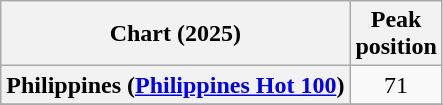<table class="wikitable sortable plainrowheaders" style="text-align:center">
<tr>
<th scope="col">Chart (2025)</th>
<th scope="col">Peak<br>position</th>
</tr>
<tr>
<th scope="row">Philippines (<a href='#'>Philippines Hot 100</a>)</th>
<td>71</td>
</tr>
<tr>
</tr>
</table>
